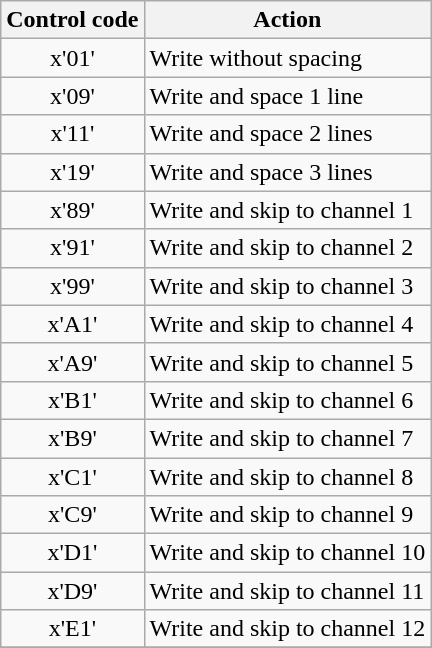<table class="wikitable">
<tr>
<th>Control code</th>
<th>Action</th>
</tr>
<tr>
<td style="text-align:center;">x'01'</td>
<td>Write without spacing</td>
</tr>
<tr>
<td style="text-align:center;">x'09'</td>
<td>Write and space 1 line</td>
</tr>
<tr>
<td style="text-align:center;">x'11'</td>
<td>Write and space 2 lines</td>
</tr>
<tr>
<td style="text-align:center;">x'19'</td>
<td>Write and space 3 lines</td>
</tr>
<tr>
<td style="text-align:center;">x'89'</td>
<td>Write and skip to channel 1</td>
</tr>
<tr>
<td style="text-align:center;">x'91'</td>
<td>Write and skip to channel 2</td>
</tr>
<tr>
<td style="text-align:center;">x'99'</td>
<td>Write and skip to channel 3</td>
</tr>
<tr>
<td style="text-align:center;">x'A1'</td>
<td>Write and skip to channel 4</td>
</tr>
<tr>
<td style="text-align:center;">x'A9'</td>
<td>Write and skip to channel 5</td>
</tr>
<tr>
<td style="text-align:center;">x'B1'</td>
<td>Write and skip to channel 6</td>
</tr>
<tr>
<td style="text-align:center;">x'B9'</td>
<td>Write and skip to channel 7</td>
</tr>
<tr>
<td style="text-align:center;">x'C1'</td>
<td>Write and skip to channel 8</td>
</tr>
<tr>
<td style="text-align:center;">x'C9'</td>
<td>Write and skip to channel 9</td>
</tr>
<tr>
<td style="text-align:center;">x'D1'</td>
<td>Write and skip to channel 10</td>
</tr>
<tr>
<td style="text-align:center;">x'D9'</td>
<td>Write and skip to channel 11</td>
</tr>
<tr>
<td style="text-align:center;">x'E1'</td>
<td>Write and skip to channel 12</td>
</tr>
<tr>
</tr>
</table>
